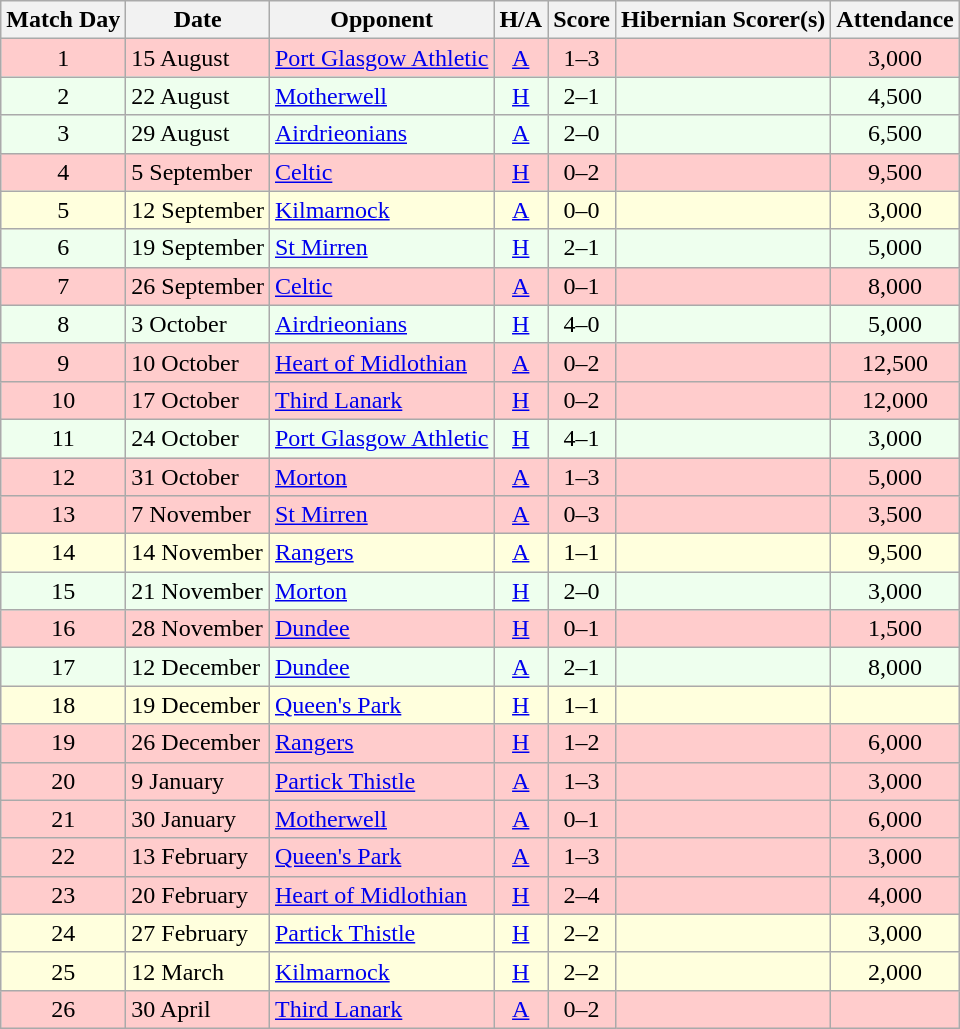<table class="wikitable" style="text-align:center">
<tr>
<th>Match Day</th>
<th>Date</th>
<th>Opponent</th>
<th>H/A</th>
<th>Score</th>
<th>Hibernian Scorer(s)</th>
<th>Attendance</th>
</tr>
<tr bgcolor=#FFCCCC>
<td>1</td>
<td align=left>15 August</td>
<td align=left><a href='#'>Port Glasgow Athletic</a></td>
<td><a href='#'>A</a></td>
<td>1–3</td>
<td align=left></td>
<td>3,000</td>
</tr>
<tr bgcolor=#EEFFEE>
<td>2</td>
<td align=left>22 August</td>
<td align=left><a href='#'>Motherwell</a></td>
<td><a href='#'>H</a></td>
<td>2–1</td>
<td align=left></td>
<td>4,500</td>
</tr>
<tr bgcolor=#EEFFEE>
<td>3</td>
<td align=left>29 August</td>
<td align=left><a href='#'>Airdrieonians</a></td>
<td><a href='#'>A</a></td>
<td>2–0</td>
<td align=left></td>
<td>6,500</td>
</tr>
<tr bgcolor=#FFCCCC>
<td>4</td>
<td align=left>5 September</td>
<td align=left><a href='#'>Celtic</a></td>
<td><a href='#'>H</a></td>
<td>0–2</td>
<td align=left></td>
<td>9,500</td>
</tr>
<tr bgcolor=#FFFFDD>
<td>5</td>
<td align=left>12 September</td>
<td align=left><a href='#'>Kilmarnock</a></td>
<td><a href='#'>A</a></td>
<td>0–0</td>
<td align=left></td>
<td>3,000</td>
</tr>
<tr bgcolor=#EEFFEE>
<td>6</td>
<td align=left>19 September</td>
<td align=left><a href='#'>St Mirren</a></td>
<td><a href='#'>H</a></td>
<td>2–1</td>
<td align=left></td>
<td>5,000</td>
</tr>
<tr bgcolor=#FFCCCC>
<td>7</td>
<td align=left>26 September</td>
<td align=left><a href='#'>Celtic</a></td>
<td><a href='#'>A</a></td>
<td>0–1</td>
<td align=left></td>
<td>8,000</td>
</tr>
<tr bgcolor=#EEFFEE>
<td>8</td>
<td align=left>3 October</td>
<td align=left><a href='#'>Airdrieonians</a></td>
<td><a href='#'>H</a></td>
<td>4–0</td>
<td align=left></td>
<td>5,000</td>
</tr>
<tr bgcolor=#FFCCCC>
<td>9</td>
<td align=left>10 October</td>
<td align=left><a href='#'>Heart of Midlothian</a></td>
<td><a href='#'>A</a></td>
<td>0–2</td>
<td align=left></td>
<td>12,500</td>
</tr>
<tr bgcolor=#FFCCCC>
<td>10</td>
<td align=left>17 October</td>
<td align=left><a href='#'>Third Lanark</a></td>
<td><a href='#'>H</a></td>
<td>0–2</td>
<td align=left></td>
<td>12,000</td>
</tr>
<tr bgcolor=#EEFFEE>
<td>11</td>
<td align=left>24 October</td>
<td align=left><a href='#'>Port Glasgow Athletic</a></td>
<td><a href='#'>H</a></td>
<td>4–1</td>
<td align=left></td>
<td>3,000</td>
</tr>
<tr bgcolor=#FFCCCC>
<td>12</td>
<td align=left>31 October</td>
<td align=left><a href='#'>Morton</a></td>
<td><a href='#'>A</a></td>
<td>1–3</td>
<td align=left></td>
<td>5,000</td>
</tr>
<tr bgcolor=#FFCCCC>
<td>13</td>
<td align=left>7 November</td>
<td align=left><a href='#'>St Mirren</a></td>
<td><a href='#'>A</a></td>
<td>0–3</td>
<td align=left></td>
<td>3,500</td>
</tr>
<tr bgcolor=#FFFFDD>
<td>14</td>
<td align=left>14 November</td>
<td align=left><a href='#'>Rangers</a></td>
<td><a href='#'>A</a></td>
<td>1–1</td>
<td align=left></td>
<td>9,500</td>
</tr>
<tr bgcolor=#EEFFEE>
<td>15</td>
<td align=left>21 November</td>
<td align=left><a href='#'>Morton</a></td>
<td><a href='#'>H</a></td>
<td>2–0</td>
<td align=left></td>
<td>3,000</td>
</tr>
<tr bgcolor=#FFCCCC>
<td>16</td>
<td align=left>28 November</td>
<td align=left><a href='#'>Dundee</a></td>
<td><a href='#'>H</a></td>
<td>0–1</td>
<td align=left></td>
<td>1,500</td>
</tr>
<tr bgcolor=#EEFFEE>
<td>17</td>
<td align=left>12 December</td>
<td align=left><a href='#'>Dundee</a></td>
<td><a href='#'>A</a></td>
<td>2–1</td>
<td align=left></td>
<td>8,000</td>
</tr>
<tr bgcolor=#FFFFDD>
<td>18</td>
<td align=left>19 December</td>
<td align=left><a href='#'>Queen's Park</a></td>
<td><a href='#'>H</a></td>
<td>1–1</td>
<td align=left></td>
<td></td>
</tr>
<tr bgcolor=#FFCCCC>
<td>19</td>
<td align=left>26 December</td>
<td align=left><a href='#'>Rangers</a></td>
<td><a href='#'>H</a></td>
<td>1–2</td>
<td align=left></td>
<td>6,000</td>
</tr>
<tr bgcolor=#FFCCCC>
<td>20</td>
<td align=left>9 January</td>
<td align=left><a href='#'>Partick Thistle</a></td>
<td><a href='#'>A</a></td>
<td>1–3</td>
<td align=left></td>
<td>3,000</td>
</tr>
<tr bgcolor=#FFCCCC>
<td>21</td>
<td align=left>30 January</td>
<td align=left><a href='#'>Motherwell</a></td>
<td><a href='#'>A</a></td>
<td>0–1</td>
<td align=left></td>
<td>6,000</td>
</tr>
<tr bgcolor=#FFCCCC>
<td>22</td>
<td align=left>13 February</td>
<td align=left><a href='#'>Queen's Park</a></td>
<td><a href='#'>A</a></td>
<td>1–3</td>
<td align=left></td>
<td>3,000</td>
</tr>
<tr bgcolor=#FFCCCC>
<td>23</td>
<td align=left>20 February</td>
<td align=left><a href='#'>Heart of Midlothian</a></td>
<td><a href='#'>H</a></td>
<td>2–4</td>
<td align=left></td>
<td>4,000</td>
</tr>
<tr bgcolor=#FFFFDD>
<td>24</td>
<td align=left>27 February</td>
<td align=left><a href='#'>Partick Thistle</a></td>
<td><a href='#'>H</a></td>
<td>2–2</td>
<td align=left></td>
<td>3,000</td>
</tr>
<tr bgcolor=#FFFFDD>
<td>25</td>
<td align=left>12 March</td>
<td align=left><a href='#'>Kilmarnock</a></td>
<td><a href='#'>H</a></td>
<td>2–2</td>
<td align=left></td>
<td>2,000</td>
</tr>
<tr bgcolor=#FFCCCC>
<td>26</td>
<td align=left>30 April</td>
<td align=left><a href='#'>Third Lanark</a></td>
<td><a href='#'>A</a></td>
<td>0–2</td>
<td align=left></td>
<td></td>
</tr>
</table>
